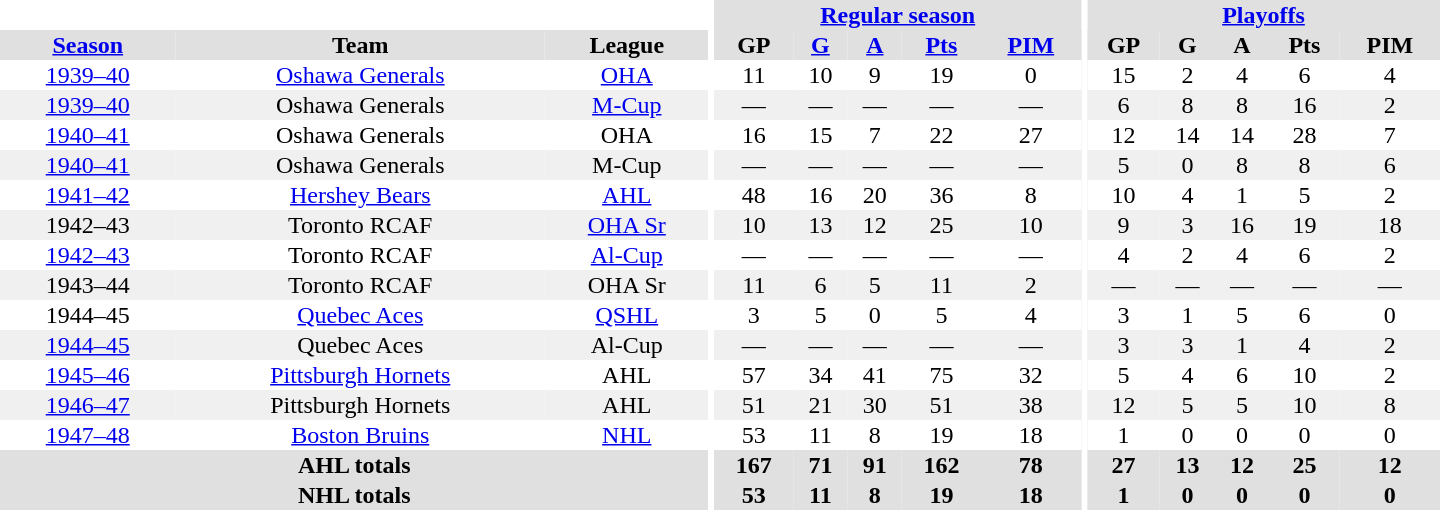<table border="0" cellpadding="1" cellspacing="0" style="text-align:center; width:60em">
<tr bgcolor="#e0e0e0">
<th colspan="3" bgcolor="#ffffff"></th>
<th rowspan="100" bgcolor="#ffffff"></th>
<th colspan="5"><a href='#'>Regular season</a></th>
<th rowspan="100" bgcolor="#ffffff"></th>
<th colspan="5"><a href='#'>Playoffs</a></th>
</tr>
<tr bgcolor="#e0e0e0">
<th><a href='#'>Season</a></th>
<th>Team</th>
<th>League</th>
<th>GP</th>
<th><a href='#'>G</a></th>
<th><a href='#'>A</a></th>
<th><a href='#'>Pts</a></th>
<th><a href='#'>PIM</a></th>
<th>GP</th>
<th>G</th>
<th>A</th>
<th>Pts</th>
<th>PIM</th>
</tr>
<tr>
<td><a href='#'>1939–40</a></td>
<td><a href='#'>Oshawa Generals</a></td>
<td><a href='#'>OHA</a></td>
<td>11</td>
<td>10</td>
<td>9</td>
<td>19</td>
<td>0</td>
<td>15</td>
<td>2</td>
<td>4</td>
<td>6</td>
<td>4</td>
</tr>
<tr bgcolor="#f0f0f0">
<td><a href='#'>1939–40</a></td>
<td>Oshawa Generals</td>
<td><a href='#'>M-Cup</a></td>
<td>—</td>
<td>—</td>
<td>—</td>
<td>—</td>
<td>—</td>
<td>6</td>
<td>8</td>
<td>8</td>
<td>16</td>
<td>2</td>
</tr>
<tr>
<td><a href='#'>1940–41</a></td>
<td>Oshawa Generals</td>
<td>OHA</td>
<td>16</td>
<td>15</td>
<td>7</td>
<td>22</td>
<td>27</td>
<td>12</td>
<td>14</td>
<td>14</td>
<td>28</td>
<td>7</td>
</tr>
<tr bgcolor="#f0f0f0">
<td><a href='#'>1940–41</a></td>
<td>Oshawa Generals</td>
<td>M-Cup</td>
<td>—</td>
<td>—</td>
<td>—</td>
<td>—</td>
<td>—</td>
<td>5</td>
<td>0</td>
<td>8</td>
<td>8</td>
<td>6</td>
</tr>
<tr>
<td><a href='#'>1941–42</a></td>
<td><a href='#'>Hershey Bears</a></td>
<td><a href='#'>AHL</a></td>
<td>48</td>
<td>16</td>
<td>20</td>
<td>36</td>
<td>8</td>
<td>10</td>
<td>4</td>
<td>1</td>
<td>5</td>
<td>2</td>
</tr>
<tr bgcolor="#f0f0f0">
<td>1942–43</td>
<td>Toronto RCAF</td>
<td><a href='#'>OHA Sr</a></td>
<td>10</td>
<td>13</td>
<td>12</td>
<td>25</td>
<td>10</td>
<td>9</td>
<td>3</td>
<td>16</td>
<td>19</td>
<td>18</td>
</tr>
<tr>
<td><a href='#'>1942–43</a></td>
<td>Toronto RCAF</td>
<td><a href='#'>Al-Cup</a></td>
<td>—</td>
<td>—</td>
<td>—</td>
<td>—</td>
<td>—</td>
<td>4</td>
<td>2</td>
<td>4</td>
<td>6</td>
<td>2</td>
</tr>
<tr bgcolor="#f0f0f0">
<td>1943–44</td>
<td>Toronto RCAF</td>
<td>OHA Sr</td>
<td>11</td>
<td>6</td>
<td>5</td>
<td>11</td>
<td>2</td>
<td>—</td>
<td>—</td>
<td>—</td>
<td>—</td>
<td>—</td>
</tr>
<tr>
<td>1944–45</td>
<td><a href='#'>Quebec Aces</a></td>
<td><a href='#'>QSHL</a></td>
<td>3</td>
<td>5</td>
<td>0</td>
<td>5</td>
<td>4</td>
<td>3</td>
<td>1</td>
<td>5</td>
<td>6</td>
<td>0</td>
</tr>
<tr bgcolor="#f0f0f0">
<td><a href='#'>1944–45</a></td>
<td>Quebec Aces</td>
<td>Al-Cup</td>
<td>—</td>
<td>—</td>
<td>—</td>
<td>—</td>
<td>—</td>
<td>3</td>
<td>3</td>
<td>1</td>
<td>4</td>
<td>2</td>
</tr>
<tr>
<td><a href='#'>1945–46</a></td>
<td><a href='#'>Pittsburgh Hornets</a></td>
<td>AHL</td>
<td>57</td>
<td>34</td>
<td>41</td>
<td>75</td>
<td>32</td>
<td>5</td>
<td>4</td>
<td>6</td>
<td>10</td>
<td>2</td>
</tr>
<tr bgcolor="#f0f0f0">
<td><a href='#'>1946–47</a></td>
<td>Pittsburgh Hornets</td>
<td>AHL</td>
<td>51</td>
<td>21</td>
<td>30</td>
<td>51</td>
<td>38</td>
<td>12</td>
<td>5</td>
<td>5</td>
<td>10</td>
<td>8</td>
</tr>
<tr>
<td><a href='#'>1947–48</a></td>
<td><a href='#'>Boston Bruins</a></td>
<td><a href='#'>NHL</a></td>
<td>53</td>
<td>11</td>
<td>8</td>
<td>19</td>
<td>18</td>
<td>1</td>
<td>0</td>
<td>0</td>
<td>0</td>
<td>0</td>
</tr>
<tr bgcolor="#e0e0e0">
<th colspan="3">AHL totals</th>
<th>167</th>
<th>71</th>
<th>91</th>
<th>162</th>
<th>78</th>
<th>27</th>
<th>13</th>
<th>12</th>
<th>25</th>
<th>12</th>
</tr>
<tr bgcolor="#e0e0e0">
<th colspan="3">NHL totals</th>
<th>53</th>
<th>11</th>
<th>8</th>
<th>19</th>
<th>18</th>
<th>1</th>
<th>0</th>
<th>0</th>
<th>0</th>
<th>0</th>
</tr>
</table>
